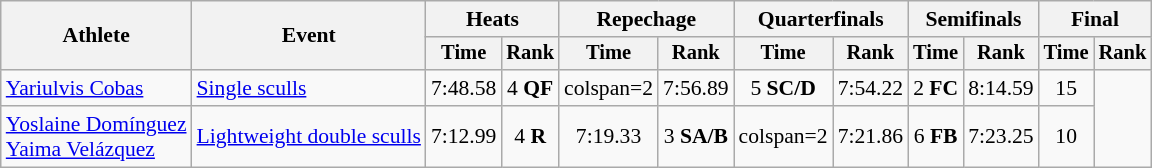<table class="wikitable" style="font-size:90%">
<tr>
<th rowspan=2>Athlete</th>
<th rowspan=2>Event</th>
<th colspan="2">Heats</th>
<th colspan="2">Repechage</th>
<th colspan=2>Quarterfinals</th>
<th colspan="2">Semifinals</th>
<th colspan="2">Final</th>
</tr>
<tr style="font-size:95%">
<th>Time</th>
<th>Rank</th>
<th>Time</th>
<th>Rank</th>
<th>Time</th>
<th>Rank</th>
<th>Time</th>
<th>Rank</th>
<th>Time</th>
<th>Rank</th>
</tr>
<tr align=center>
<td align=left><a href='#'>Yariulvis Cobas</a></td>
<td align=left><a href='#'>Single sculls</a></td>
<td>7:48.58</td>
<td>4 <strong>QF</strong></td>
<td>colspan=2 </td>
<td>7:56.89</td>
<td>5 <strong>SC/D</strong></td>
<td>7:54.22</td>
<td>2 <strong>FC</strong></td>
<td>8:14.59</td>
<td>15</td>
</tr>
<tr align=center>
<td align=left><a href='#'>Yoslaine Domínguez</a><br><a href='#'>Yaima Velázquez</a></td>
<td align=left><a href='#'>Lightweight double sculls</a></td>
<td>7:12.99</td>
<td>4 <strong>R</strong></td>
<td>7:19.33</td>
<td>3 <strong>SA/B</strong></td>
<td>colspan=2 </td>
<td>7:21.86</td>
<td>6 <strong>FB</strong></td>
<td>7:23.25</td>
<td>10</td>
</tr>
</table>
